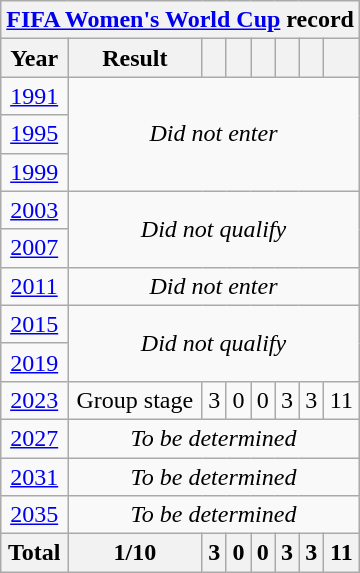<table class="wikitable" style="text-align: center;">
<tr>
<th colspan=9><a href='#'>FIFA Women's World Cup</a> record</th>
</tr>
<tr>
<th>Year</th>
<th>Result</th>
<th></th>
<th></th>
<th></th>
<th></th>
<th></th>
<th></th>
</tr>
<tr>
<td> <a href='#'>1991</a></td>
<td colspan=7 rowspan=3><em>Did not enter</em></td>
</tr>
<tr>
<td> <a href='#'>1995</a></td>
</tr>
<tr>
<td> <a href='#'>1999</a></td>
</tr>
<tr>
<td> <a href='#'>2003</a></td>
<td colspan=7 rowspan=2><em>Did not qualify</em></td>
</tr>
<tr>
<td> <a href='#'>2007</a></td>
</tr>
<tr>
<td> <a href='#'>2011</a></td>
<td colspan=7><em>Did not enter</em></td>
</tr>
<tr>
<td> <a href='#'>2015</a></td>
<td colspan=7 rowspan=2><em>Did not qualify</em></td>
</tr>
<tr>
<td> <a href='#'>2019</a></td>
</tr>
<tr>
<td> <a href='#'>2023</a></td>
<td>Group stage</td>
<td>3</td>
<td>0</td>
<td>0</td>
<td>3</td>
<td>3</td>
<td>11</td>
</tr>
<tr>
<td> <a href='#'>2027</a></td>
<td colspan=8><em>To be determined</em></td>
</tr>
<tr>
<td> <a href='#'>2031</a></td>
<td colspan=8><em>To be determined</em></td>
</tr>
<tr>
<td> <a href='#'>2035</a></td>
<td colspan=8><em>To be determined</em></td>
</tr>
<tr>
<th>Total</th>
<th>1/10</th>
<th>3</th>
<th>0</th>
<th>0</th>
<th>3</th>
<th>3</th>
<th>11</th>
</tr>
</table>
